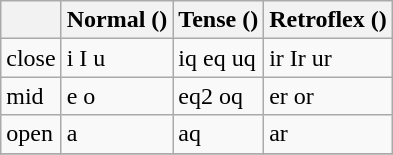<table class="wikitable">
<tr>
<th></th>
<th>Normal ()</th>
<th>Tense ()</th>
<th>Retroflex ()</th>
</tr>
<tr>
<td>close</td>
<td>i I u</td>
<td>iq eq uq</td>
<td>ir Ir ur</td>
</tr>
<tr>
<td>mid</td>
<td>e o</td>
<td>eq2 oq</td>
<td>er or</td>
</tr>
<tr>
<td>open</td>
<td>a</td>
<td>aq</td>
<td>ar</td>
</tr>
<tr>
</tr>
</table>
